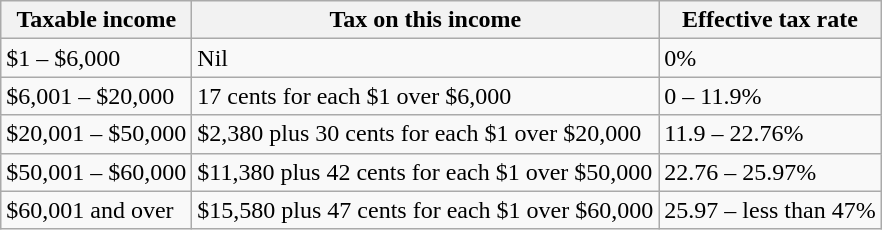<table class="wikitable">
<tr>
<th>Taxable income</th>
<th>Tax on this income</th>
<th>Effective tax rate</th>
</tr>
<tr>
<td>$1 – $6,000</td>
<td>Nil</td>
<td>0%</td>
</tr>
<tr>
<td>$6,001 – $20,000</td>
<td>17 cents for each $1 over $6,000</td>
<td>0 – 11.9%</td>
</tr>
<tr>
<td>$20,001 – $50,000</td>
<td>$2,380 plus 30 cents for each $1 over $20,000</td>
<td>11.9 – 22.76%</td>
</tr>
<tr>
<td>$50,001 – $60,000</td>
<td>$11,380 plus 42 cents for each $1 over $50,000</td>
<td>22.76 – 25.97%</td>
</tr>
<tr>
<td>$60,001 and over</td>
<td>$15,580 plus 47 cents for each $1 over $60,000</td>
<td>25.97 – less than 47%</td>
</tr>
</table>
